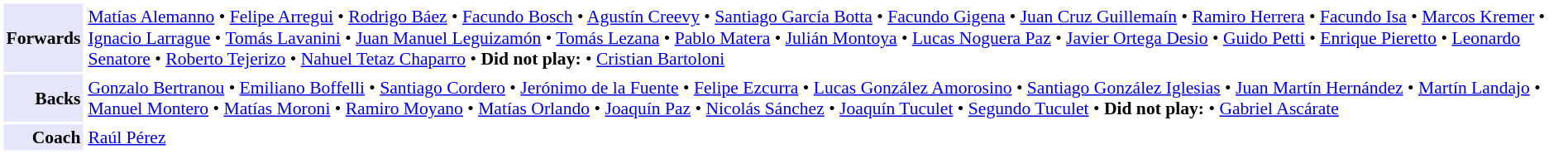<table cellpadding="2" style="border: 1px solid white; font-size:90%;">
<tr>
<td style="text-align:right;" bgcolor="lavender"><strong>Forwards</strong></td>
<td style="text-align:left;"><a href='#'>Matías Alemanno</a> • <a href='#'>Felipe Arregui</a> • <a href='#'>Rodrigo Báez</a> • <a href='#'>Facundo Bosch</a> • <a href='#'>Agustín Creevy</a> • <a href='#'>Santiago García Botta</a> • <a href='#'>Facundo Gigena</a> • <a href='#'>Juan Cruz Guillemaín</a> • <a href='#'>Ramiro Herrera</a> • <a href='#'>Facundo Isa</a> • <a href='#'>Marcos Kremer</a> • <a href='#'>Ignacio Larrague</a> • <a href='#'>Tomás Lavanini</a> • <a href='#'>Juan Manuel Leguizamón</a> • <a href='#'>Tomás Lezana</a> • <a href='#'>Pablo Matera</a> • <a href='#'>Julián Montoya</a> • <a href='#'>Lucas Noguera Paz</a> • <a href='#'>Javier Ortega Desio</a> • <a href='#'>Guido Petti</a> • <a href='#'>Enrique Pieretto</a> • <a href='#'>Leonardo Senatore</a> • <a href='#'>Roberto Tejerizo</a> • <a href='#'>Nahuel Tetaz Chaparro</a> • <strong>Did not play:</strong> • <a href='#'>Cristian Bartoloni</a></td>
</tr>
<tr>
<td style="text-align:right;" bgcolor="lavender"><strong>Backs</strong></td>
<td style="text-align:left;"><a href='#'>Gonzalo Bertranou</a> • <a href='#'>Emiliano Boffelli</a> • <a href='#'>Santiago Cordero</a> • <a href='#'>Jerónimo de la Fuente</a> • <a href='#'>Felipe Ezcurra</a> • <a href='#'>Lucas González Amorosino</a> • <a href='#'>Santiago González Iglesias</a> • <a href='#'>Juan Martín Hernández</a> • <a href='#'>Martín Landajo</a> • <a href='#'>Manuel Montero</a> • <a href='#'>Matías Moroni</a> • <a href='#'>Ramiro Moyano</a> • <a href='#'>Matías Orlando</a> • <a href='#'>Joaquín Paz</a> • <a href='#'>Nicolás Sánchez</a> • <a href='#'>Joaquín Tuculet</a> • <a href='#'>Segundo Tuculet</a> • <strong>Did not play:</strong> • <a href='#'>Gabriel Ascárate</a></td>
</tr>
<tr>
<td style="text-align:right;" bgcolor="lavender"><strong>Coach</strong></td>
<td style="text-align:left;"><a href='#'>Raúl Pérez</a></td>
</tr>
</table>
